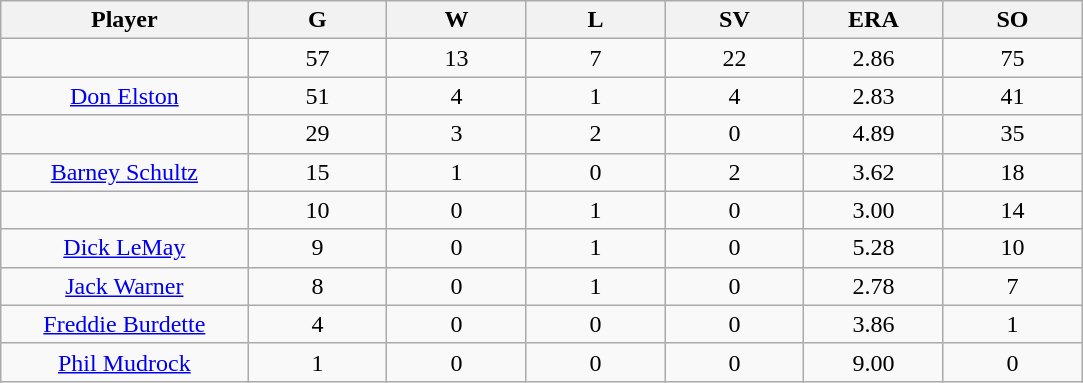<table class="wikitable sortable">
<tr>
<th bgcolor="#DDDDFF" width="16%">Player</th>
<th bgcolor="#DDDDFF" width="9%">G</th>
<th bgcolor="#DDDDFF" width="9%">W</th>
<th bgcolor="#DDDDFF" width="9%">L</th>
<th bgcolor="#DDDDFF" width="9%">SV</th>
<th bgcolor="#DDDDFF" width="9%">ERA</th>
<th bgcolor="#DDDDFF" width="9%">SO</th>
</tr>
<tr align="center">
<td></td>
<td>57</td>
<td>13</td>
<td>7</td>
<td>22</td>
<td>2.86</td>
<td>75</td>
</tr>
<tr align="center">
<td><a href='#'>Don Elston</a></td>
<td>51</td>
<td>4</td>
<td>1</td>
<td>4</td>
<td>2.83</td>
<td>41</td>
</tr>
<tr align="center">
<td></td>
<td>29</td>
<td>3</td>
<td>2</td>
<td>0</td>
<td>4.89</td>
<td>35</td>
</tr>
<tr align="center">
<td><a href='#'>Barney Schultz</a></td>
<td>15</td>
<td>1</td>
<td>0</td>
<td>2</td>
<td>3.62</td>
<td>18</td>
</tr>
<tr align="center">
<td></td>
<td>10</td>
<td>0</td>
<td>1</td>
<td>0</td>
<td>3.00</td>
<td>14</td>
</tr>
<tr align="center">
<td><a href='#'>Dick LeMay</a></td>
<td>9</td>
<td>0</td>
<td>1</td>
<td>0</td>
<td>5.28</td>
<td>10</td>
</tr>
<tr align="center">
<td><a href='#'>Jack Warner</a></td>
<td>8</td>
<td>0</td>
<td>1</td>
<td>0</td>
<td>2.78</td>
<td>7</td>
</tr>
<tr align="center">
<td><a href='#'>Freddie Burdette</a></td>
<td>4</td>
<td>0</td>
<td>0</td>
<td>0</td>
<td>3.86</td>
<td>1</td>
</tr>
<tr align="center">
<td><a href='#'>Phil Mudrock</a></td>
<td>1</td>
<td>0</td>
<td>0</td>
<td>0</td>
<td>9.00</td>
<td>0</td>
</tr>
</table>
